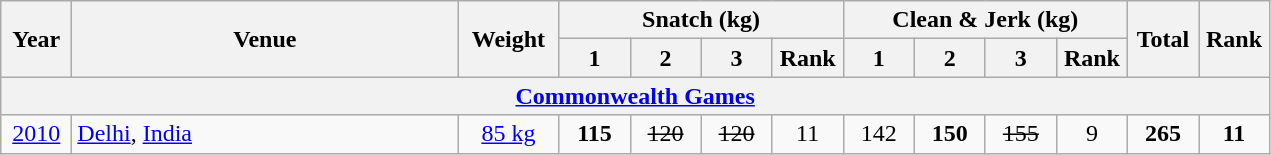<table class = "wikitable" style="text-align:center;">
<tr>
<th rowspan=2 width=40>Year</th>
<th rowspan=2 width=250>Venue</th>
<th rowspan=2 width=60>Weight</th>
<th colspan=4>Snatch (kg)</th>
<th colspan=4>Clean & Jerk (kg)</th>
<th rowspan=2 width=40>Total</th>
<th rowspan=2 width=40>Rank</th>
</tr>
<tr>
<th width=40>1</th>
<th width=40>2</th>
<th width=40>3</th>
<th width=40>Rank</th>
<th width=40>1</th>
<th width=40>2</th>
<th width=40>3</th>
<th width=40>Rank</th>
</tr>
<tr>
<th colspan=13><a href='#'>Commonwealth Games</a></th>
</tr>
<tr>
<td><a href='#'>2010</a></td>
<td align=left> <a href='#'>Delhi</a>, <a href='#'>India</a></td>
<td><a href='#'>85 kg</a></td>
<td><strong>115</strong></td>
<td><s>120</s></td>
<td><s>120</s></td>
<td>11</td>
<td>142</td>
<td><strong>150</strong></td>
<td><s>155</s></td>
<td>9</td>
<td><strong>265</strong></td>
<td><strong>11</strong></td>
</tr>
</table>
